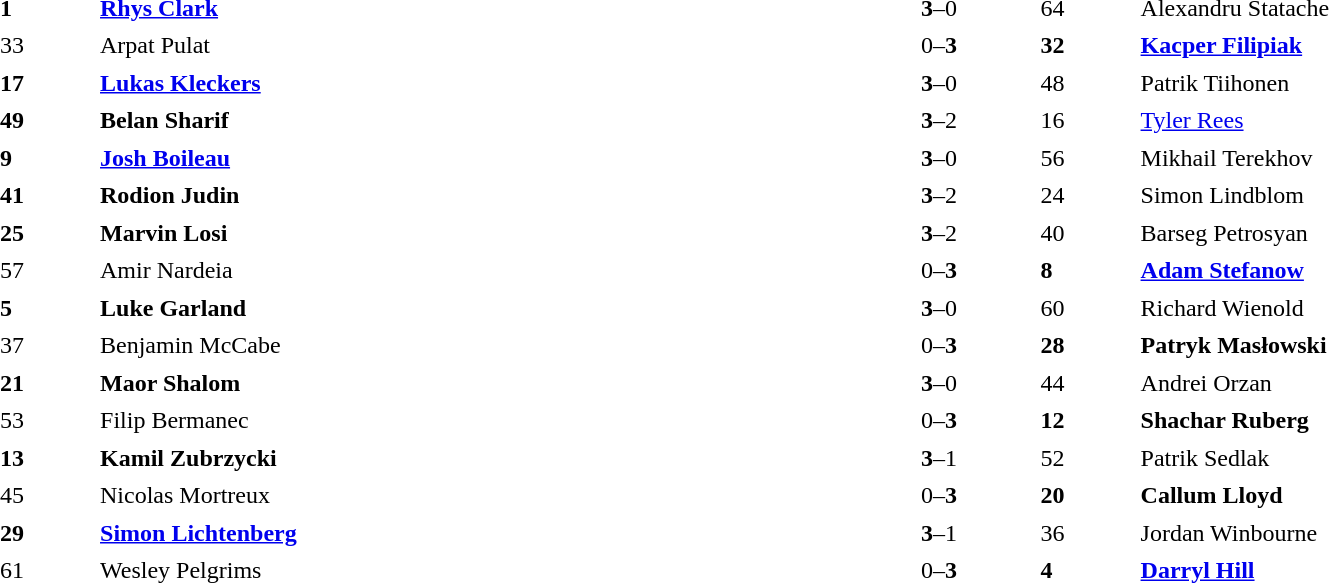<table width="100%" cellspacing="5">
<tr>
<th width=5%></th>
<th width=40%></th>
<th width=10%></th>
<th width=5%></th>
<th width=40%></th>
</tr>
<tr>
<td><strong>1</strong></td>
<td> <strong><a href='#'>Rhys Clark</a></strong></td>
<td align="center"><strong>3</strong>–0</td>
<td>64</td>
<td> Alexandru Statache</td>
</tr>
<tr>
<td>33</td>
<td> Arpat Pulat</td>
<td align="center">0–<strong>3</strong></td>
<td><strong>32</strong></td>
<td> <strong><a href='#'>Kacper Filipiak</a></strong></td>
</tr>
<tr>
<td><strong>17</strong></td>
<td> <strong><a href='#'>Lukas Kleckers</a></strong></td>
<td align="center"><strong>3</strong>–0</td>
<td>48</td>
<td> Patrik Tiihonen</td>
</tr>
<tr>
<td><strong>49</strong></td>
<td> <strong>Belan Sharif</strong></td>
<td align="center"><strong>3</strong>–2</td>
<td>16</td>
<td> <a href='#'>Tyler Rees</a></td>
</tr>
<tr>
<td><strong>9</strong></td>
<td> <strong><a href='#'>Josh Boileau</a></strong></td>
<td align="center"><strong>3</strong>–0</td>
<td>56</td>
<td> Mikhail Terekhov</td>
</tr>
<tr>
<td><strong>41</strong></td>
<td> <strong>Rodion Judin</strong></td>
<td align="center"><strong>3</strong>–2</td>
<td>24</td>
<td> Simon Lindblom</td>
</tr>
<tr>
<td><strong>25</strong></td>
<td> <strong>Marvin Losi</strong></td>
<td align="center"><strong>3</strong>–2</td>
<td>40</td>
<td> Barseg Petrosyan</td>
</tr>
<tr>
<td>57</td>
<td> Amir Nardeia</td>
<td align="center">0–<strong>3</strong></td>
<td><strong>8</strong></td>
<td> <strong><a href='#'>Adam Stefanow</a></strong></td>
</tr>
<tr>
<td><strong>5</strong></td>
<td> <strong>Luke Garland</strong></td>
<td align="center"><strong>3</strong>–0</td>
<td>60</td>
<td> Richard Wienold</td>
</tr>
<tr>
<td>37</td>
<td> Benjamin McCabe</td>
<td align="center">0–<strong>3</strong></td>
<td><strong>28</strong></td>
<td> <strong>Patryk Masłowski</strong></td>
</tr>
<tr>
<td><strong>21</strong></td>
<td> <strong>Maor Shalom</strong></td>
<td align="center"><strong>3</strong>–0</td>
<td>44</td>
<td> Andrei Orzan</td>
</tr>
<tr>
<td>53</td>
<td> Filip Bermanec</td>
<td align="center">0–<strong>3</strong></td>
<td><strong>12</strong></td>
<td> <strong>Shachar Ruberg</strong></td>
</tr>
<tr>
<td><strong>13</strong></td>
<td> <strong>Kamil Zubrzycki</strong></td>
<td align="center"><strong>3</strong>–1</td>
<td>52</td>
<td> Patrik Sedlak</td>
</tr>
<tr>
<td>45</td>
<td> Nicolas Mortreux</td>
<td align="center">0–<strong>3</strong></td>
<td><strong>20</strong></td>
<td> <strong>Callum Lloyd</strong></td>
</tr>
<tr>
<td><strong>29</strong></td>
<td> <strong><a href='#'>Simon Lichtenberg</a></strong></td>
<td align="center"><strong>3</strong>–1</td>
<td>36</td>
<td> Jordan Winbourne</td>
</tr>
<tr>
<td>61</td>
<td> Wesley Pelgrims</td>
<td align="center">0–<strong>3</strong></td>
<td><strong>4</strong></td>
<td> <strong><a href='#'>Darryl Hill</a></strong></td>
</tr>
</table>
